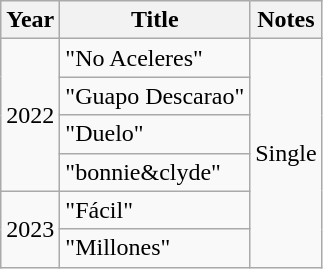<table class="wikitable">
<tr>
<th>Year</th>
<th>Title</th>
<th>Notes</th>
</tr>
<tr>
<td rowspan="4">2022</td>
<td>"No Aceleres"</td>
<td rowspan="6">Single</td>
</tr>
<tr>
<td>"Guapo Descarao"</td>
</tr>
<tr>
<td>"Duelo"</td>
</tr>
<tr>
<td>"bonnie&clyde"</td>
</tr>
<tr>
<td rowspan="2">2023</td>
<td>"Fácil"</td>
</tr>
<tr>
<td>"Millones"</td>
</tr>
</table>
